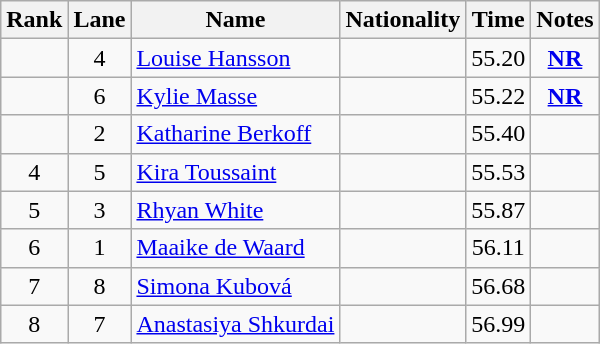<table class="wikitable sortable" style="text-align:center">
<tr>
<th>Rank</th>
<th>Lane</th>
<th>Name</th>
<th>Nationality</th>
<th>Time</th>
<th>Notes</th>
</tr>
<tr>
<td></td>
<td>4</td>
<td align=left><a href='#'>Louise Hansson</a></td>
<td align=left></td>
<td>55.20</td>
<td><strong><a href='#'>NR</a></strong></td>
</tr>
<tr>
<td></td>
<td>6</td>
<td align=left><a href='#'>Kylie Masse</a></td>
<td align=left></td>
<td>55.22</td>
<td><strong><a href='#'>NR</a></strong></td>
</tr>
<tr>
<td></td>
<td>2</td>
<td align=left><a href='#'>Katharine Berkoff</a></td>
<td align=left></td>
<td>55.40</td>
<td></td>
</tr>
<tr>
<td>4</td>
<td>5</td>
<td align=left><a href='#'>Kira Toussaint</a></td>
<td align=left></td>
<td>55.53</td>
<td></td>
</tr>
<tr>
<td>5</td>
<td>3</td>
<td align=left><a href='#'>Rhyan White</a></td>
<td align=left></td>
<td>55.87</td>
<td></td>
</tr>
<tr>
<td>6</td>
<td>1</td>
<td align=left><a href='#'>Maaike de Waard</a></td>
<td align=left></td>
<td>56.11</td>
<td></td>
</tr>
<tr>
<td>7</td>
<td>8</td>
<td align=left><a href='#'>Simona Kubová</a></td>
<td align=left></td>
<td>56.68</td>
<td></td>
</tr>
<tr>
<td>8</td>
<td>7</td>
<td align=left><a href='#'>Anastasiya Shkurdai</a></td>
<td align=left></td>
<td>56.99</td>
<td></td>
</tr>
</table>
